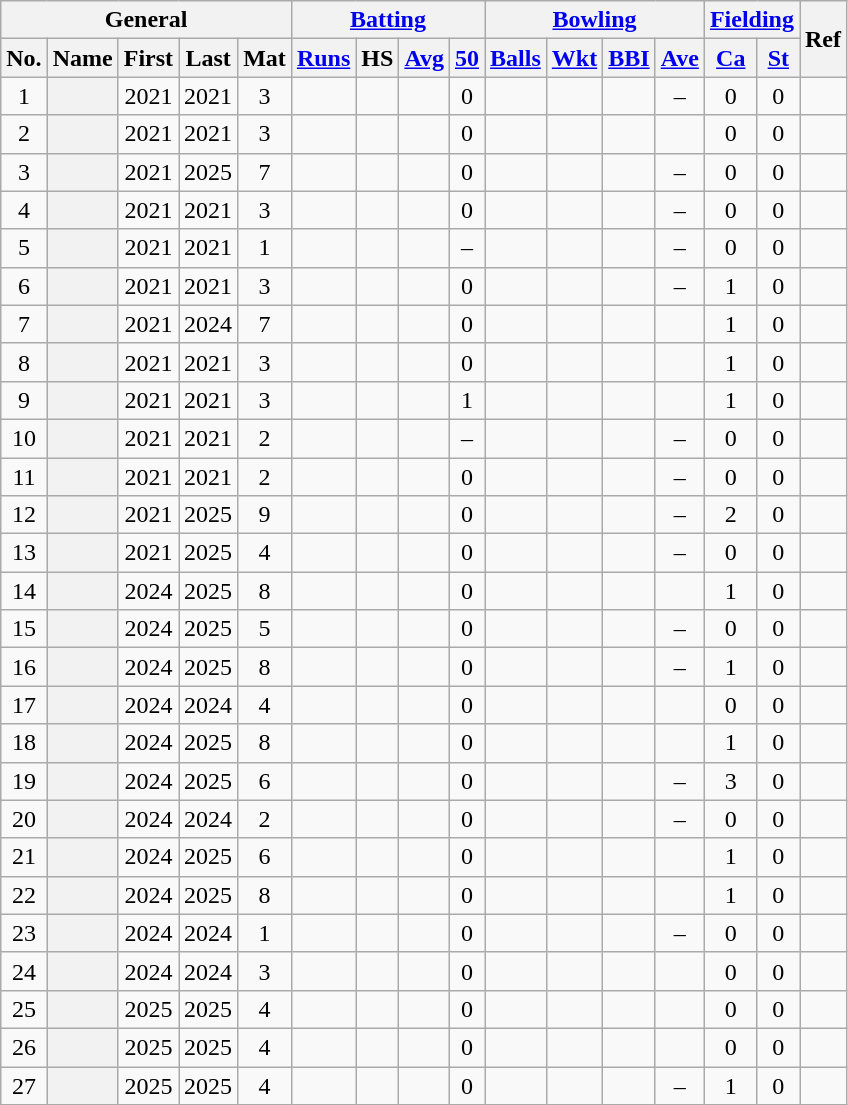<table class="wikitable plainrowheaders sortable">
<tr align="center">
<th scope="col" colspan=5 class="unsortable">General</th>
<th scope="col" colspan=4 class="unsortable"><a href='#'>Batting</a></th>
<th scope="col" colspan=4 class="unsortable"><a href='#'>Bowling</a></th>
<th scope="col" colspan=2 class="unsortable"><a href='#'>Fielding</a></th>
<th scope="col" rowspan=2 class="unsortable">Ref</th>
</tr>
<tr align="center">
<th scope="col">No.</th>
<th scope="col">Name</th>
<th scope="col">First</th>
<th scope="col">Last</th>
<th scope="col">Mat</th>
<th scope="col"><a href='#'>Runs</a></th>
<th scope="col">HS</th>
<th scope="col"><a href='#'>Avg</a></th>
<th scope="col"><a href='#'>50</a></th>
<th scope="col"><a href='#'>Balls</a></th>
<th scope="col"><a href='#'>Wkt</a></th>
<th scope="col"><a href='#'>BBI</a></th>
<th scope="col"><a href='#'>Ave</a></th>
<th scope="col"><a href='#'>Ca</a></th>
<th scope="col"><a href='#'>St</a></th>
</tr>
<tr align="center">
<td>1</td>
<th scope="row"></th>
<td>2021</td>
<td>2021</td>
<td>3</td>
<td></td>
<td></td>
<td></td>
<td>0</td>
<td></td>
<td></td>
<td></td>
<td>–</td>
<td>0</td>
<td>0</td>
<td></td>
</tr>
<tr align="center">
<td>2</td>
<th scope="row"></th>
<td>2021</td>
<td>2021</td>
<td>3</td>
<td></td>
<td></td>
<td></td>
<td>0</td>
<td></td>
<td></td>
<td></td>
<td></td>
<td>0</td>
<td>0</td>
<td></td>
</tr>
<tr align="center">
<td>3</td>
<th scope="row"></th>
<td>2021</td>
<td>2025</td>
<td>7</td>
<td></td>
<td></td>
<td></td>
<td>0</td>
<td></td>
<td></td>
<td></td>
<td>–</td>
<td>0</td>
<td>0</td>
<td></td>
</tr>
<tr align="center">
<td>4</td>
<th scope="row"></th>
<td>2021</td>
<td>2021</td>
<td>3</td>
<td></td>
<td></td>
<td></td>
<td>0</td>
<td></td>
<td></td>
<td></td>
<td>–</td>
<td>0</td>
<td>0</td>
<td></td>
</tr>
<tr align="center">
<td>5</td>
<th scope="row"></th>
<td>2021</td>
<td>2021</td>
<td>1</td>
<td></td>
<td></td>
<td></td>
<td>–</td>
<td></td>
<td></td>
<td></td>
<td>–</td>
<td>0</td>
<td>0</td>
<td></td>
</tr>
<tr align="center">
<td>6</td>
<th scope="row"></th>
<td>2021</td>
<td>2021</td>
<td>3</td>
<td></td>
<td></td>
<td></td>
<td>0</td>
<td></td>
<td></td>
<td></td>
<td>–</td>
<td>1</td>
<td>0</td>
<td></td>
</tr>
<tr align="center">
<td>7</td>
<th scope="row"></th>
<td>2021</td>
<td>2024</td>
<td>7</td>
<td></td>
<td></td>
<td></td>
<td>0</td>
<td></td>
<td></td>
<td></td>
<td></td>
<td>1</td>
<td>0</td>
<td></td>
</tr>
<tr align="center">
<td>8</td>
<th scope="row"></th>
<td>2021</td>
<td>2021</td>
<td>3</td>
<td></td>
<td></td>
<td></td>
<td>0</td>
<td></td>
<td></td>
<td></td>
<td></td>
<td>1</td>
<td>0</td>
<td></td>
</tr>
<tr align="center">
<td>9</td>
<th scope="row"></th>
<td>2021</td>
<td>2021</td>
<td>3</td>
<td></td>
<td></td>
<td></td>
<td>1</td>
<td></td>
<td></td>
<td></td>
<td></td>
<td>1</td>
<td>0</td>
<td></td>
</tr>
<tr align="center">
<td>10</td>
<th scope="row"></th>
<td>2021</td>
<td>2021</td>
<td>2</td>
<td></td>
<td></td>
<td></td>
<td>–</td>
<td></td>
<td></td>
<td></td>
<td>–</td>
<td>0</td>
<td>0</td>
<td></td>
</tr>
<tr align="center">
<td>11</td>
<th scope="row"></th>
<td>2021</td>
<td>2021</td>
<td>2</td>
<td></td>
<td></td>
<td></td>
<td>0</td>
<td></td>
<td></td>
<td></td>
<td>–</td>
<td>0</td>
<td>0</td>
<td></td>
</tr>
<tr align="center">
<td>12</td>
<th scope="row"></th>
<td>2021</td>
<td>2025</td>
<td>9</td>
<td></td>
<td></td>
<td></td>
<td>0</td>
<td></td>
<td></td>
<td></td>
<td>–</td>
<td>2</td>
<td>0</td>
<td></td>
</tr>
<tr align="center">
<td>13</td>
<th scope="row"></th>
<td>2021</td>
<td>2025</td>
<td>4</td>
<td></td>
<td></td>
<td></td>
<td>0</td>
<td></td>
<td></td>
<td></td>
<td>–</td>
<td>0</td>
<td>0</td>
<td></td>
</tr>
<tr align="center">
<td>14</td>
<th scope="row"></th>
<td>2024</td>
<td>2025</td>
<td>8</td>
<td></td>
<td></td>
<td></td>
<td>0</td>
<td></td>
<td></td>
<td></td>
<td></td>
<td>1</td>
<td>0</td>
<td></td>
</tr>
<tr align="center">
<td>15</td>
<th scope="row"></th>
<td>2024</td>
<td>2025</td>
<td>5</td>
<td></td>
<td></td>
<td></td>
<td>0</td>
<td></td>
<td></td>
<td></td>
<td>–</td>
<td>0</td>
<td>0</td>
<td></td>
</tr>
<tr align="center">
<td>16</td>
<th scope="row"></th>
<td>2024</td>
<td>2025</td>
<td>8</td>
<td></td>
<td></td>
<td></td>
<td>0</td>
<td></td>
<td></td>
<td></td>
<td>–</td>
<td>1</td>
<td>0</td>
<td></td>
</tr>
<tr align="center">
<td>17</td>
<th scope="row"></th>
<td>2024</td>
<td>2024</td>
<td>4</td>
<td></td>
<td></td>
<td></td>
<td>0</td>
<td></td>
<td></td>
<td></td>
<td></td>
<td>0</td>
<td>0</td>
<td></td>
</tr>
<tr align="center">
<td>18</td>
<th scope="row"></th>
<td>2024</td>
<td>2025</td>
<td>8</td>
<td></td>
<td></td>
<td></td>
<td>0</td>
<td></td>
<td></td>
<td></td>
<td></td>
<td>1</td>
<td>0</td>
<td></td>
</tr>
<tr align="center">
<td>19</td>
<th scope="row"></th>
<td>2024</td>
<td>2025</td>
<td>6</td>
<td></td>
<td></td>
<td></td>
<td>0</td>
<td></td>
<td></td>
<td></td>
<td>–</td>
<td>3</td>
<td>0</td>
<td></td>
</tr>
<tr align="center">
<td>20</td>
<th scope="row"></th>
<td>2024</td>
<td>2024</td>
<td>2</td>
<td></td>
<td></td>
<td></td>
<td>0</td>
<td></td>
<td></td>
<td></td>
<td>–</td>
<td>0</td>
<td>0</td>
<td></td>
</tr>
<tr align="center">
<td>21</td>
<th scope="row"></th>
<td>2024</td>
<td>2025</td>
<td>6</td>
<td></td>
<td></td>
<td></td>
<td>0</td>
<td></td>
<td></td>
<td></td>
<td></td>
<td>1</td>
<td>0</td>
<td></td>
</tr>
<tr align="center">
<td>22</td>
<th scope="row"></th>
<td>2024</td>
<td>2025</td>
<td>8</td>
<td></td>
<td></td>
<td></td>
<td>0</td>
<td></td>
<td></td>
<td></td>
<td></td>
<td>1</td>
<td>0</td>
<td></td>
</tr>
<tr align="center">
<td>23</td>
<th scope="row"></th>
<td>2024</td>
<td>2024</td>
<td>1</td>
<td></td>
<td></td>
<td></td>
<td>0</td>
<td></td>
<td></td>
<td></td>
<td>–</td>
<td>0</td>
<td>0</td>
<td></td>
</tr>
<tr align="center">
<td>24</td>
<th scope="row"></th>
<td>2024</td>
<td>2024</td>
<td>3</td>
<td></td>
<td></td>
<td></td>
<td>0</td>
<td></td>
<td></td>
<td></td>
<td></td>
<td>0</td>
<td>0</td>
<td></td>
</tr>
<tr align="center">
<td>25</td>
<th scope="row"></th>
<td>2025</td>
<td>2025</td>
<td>4</td>
<td></td>
<td></td>
<td></td>
<td>0</td>
<td></td>
<td></td>
<td></td>
<td></td>
<td>0</td>
<td>0</td>
<td></td>
</tr>
<tr align="center">
<td>26</td>
<th scope="row"></th>
<td>2025</td>
<td>2025</td>
<td>4</td>
<td></td>
<td></td>
<td></td>
<td>0</td>
<td></td>
<td></td>
<td></td>
<td></td>
<td>0</td>
<td>0</td>
<td></td>
</tr>
<tr align="center">
<td>27</td>
<th scope="row"></th>
<td>2025</td>
<td>2025</td>
<td>4</td>
<td></td>
<td></td>
<td></td>
<td>0</td>
<td></td>
<td></td>
<td></td>
<td>–</td>
<td>1</td>
<td>0</td>
<td></td>
</tr>
</table>
